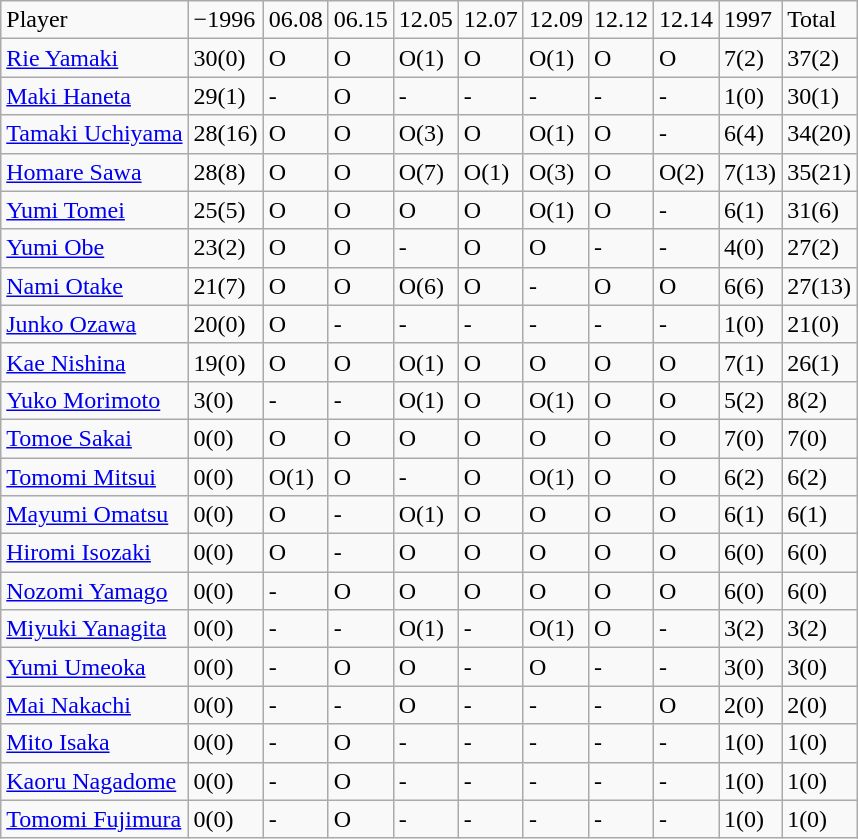<table class="wikitable" style="text-align:left;">
<tr>
<td>Player</td>
<td>−1996</td>
<td>06.08</td>
<td>06.15</td>
<td>12.05</td>
<td>12.07</td>
<td>12.09</td>
<td>12.12</td>
<td>12.14</td>
<td>1997</td>
<td>Total</td>
</tr>
<tr>
<td><a href='#'>Rie Yamaki</a></td>
<td>30(0)</td>
<td>O</td>
<td>O</td>
<td>O(1)</td>
<td>O</td>
<td>O(1)</td>
<td>O</td>
<td>O</td>
<td>7(2)</td>
<td>37(2)</td>
</tr>
<tr>
<td><a href='#'>Maki Haneta</a></td>
<td>29(1)</td>
<td>-</td>
<td>O</td>
<td>-</td>
<td>-</td>
<td>-</td>
<td>-</td>
<td>-</td>
<td>1(0)</td>
<td>30(1)</td>
</tr>
<tr>
<td><a href='#'>Tamaki Uchiyama</a></td>
<td>28(16)</td>
<td>O</td>
<td>O</td>
<td>O(3)</td>
<td>O</td>
<td>O(1)</td>
<td>O</td>
<td>-</td>
<td>6(4)</td>
<td>34(20)</td>
</tr>
<tr>
<td><a href='#'>Homare Sawa</a></td>
<td>28(8)</td>
<td>O</td>
<td>O</td>
<td>O(7)</td>
<td>O(1)</td>
<td>O(3)</td>
<td>O</td>
<td>O(2)</td>
<td>7(13)</td>
<td>35(21)</td>
</tr>
<tr>
<td><a href='#'>Yumi Tomei</a></td>
<td>25(5)</td>
<td>O</td>
<td>O</td>
<td>O</td>
<td>O</td>
<td>O(1)</td>
<td>O</td>
<td>-</td>
<td>6(1)</td>
<td>31(6)</td>
</tr>
<tr>
<td><a href='#'>Yumi Obe</a></td>
<td>23(2)</td>
<td>O</td>
<td>O</td>
<td>-</td>
<td>O</td>
<td>O</td>
<td>-</td>
<td>-</td>
<td>4(0)</td>
<td>27(2)</td>
</tr>
<tr>
<td><a href='#'>Nami Otake</a></td>
<td>21(7)</td>
<td>O</td>
<td>O</td>
<td>O(6)</td>
<td>O</td>
<td>-</td>
<td>O</td>
<td>O</td>
<td>6(6)</td>
<td>27(13)</td>
</tr>
<tr>
<td><a href='#'>Junko Ozawa</a></td>
<td>20(0)</td>
<td>O</td>
<td>-</td>
<td>-</td>
<td>-</td>
<td>-</td>
<td>-</td>
<td>-</td>
<td>1(0)</td>
<td>21(0)</td>
</tr>
<tr>
<td><a href='#'>Kae Nishina</a></td>
<td>19(0)</td>
<td>O</td>
<td>O</td>
<td>O(1)</td>
<td>O</td>
<td>O</td>
<td>O</td>
<td>O</td>
<td>7(1)</td>
<td>26(1)</td>
</tr>
<tr>
<td><a href='#'>Yuko Morimoto</a></td>
<td>3(0)</td>
<td>-</td>
<td>-</td>
<td>O(1)</td>
<td>O</td>
<td>O(1)</td>
<td>O</td>
<td>O</td>
<td>5(2)</td>
<td>8(2)</td>
</tr>
<tr>
<td><a href='#'>Tomoe Sakai</a></td>
<td>0(0)</td>
<td>O</td>
<td>O</td>
<td>O</td>
<td>O</td>
<td>O</td>
<td>O</td>
<td>O</td>
<td>7(0)</td>
<td>7(0)</td>
</tr>
<tr>
<td><a href='#'>Tomomi Mitsui</a></td>
<td>0(0)</td>
<td>O(1)</td>
<td>O</td>
<td>-</td>
<td>O</td>
<td>O(1)</td>
<td>O</td>
<td>O</td>
<td>6(2)</td>
<td>6(2)</td>
</tr>
<tr>
<td><a href='#'>Mayumi Omatsu</a></td>
<td>0(0)</td>
<td>O</td>
<td>-</td>
<td>O(1)</td>
<td>O</td>
<td>O</td>
<td>O</td>
<td>O</td>
<td>6(1)</td>
<td>6(1)</td>
</tr>
<tr>
<td><a href='#'>Hiromi Isozaki</a></td>
<td>0(0)</td>
<td>O</td>
<td>-</td>
<td>O</td>
<td>O</td>
<td>O</td>
<td>O</td>
<td>O</td>
<td>6(0)</td>
<td>6(0)</td>
</tr>
<tr>
<td><a href='#'>Nozomi Yamago</a></td>
<td>0(0)</td>
<td>-</td>
<td>O</td>
<td>O</td>
<td>O</td>
<td>O</td>
<td>O</td>
<td>O</td>
<td>6(0)</td>
<td>6(0)</td>
</tr>
<tr>
<td><a href='#'>Miyuki Yanagita</a></td>
<td>0(0)</td>
<td>-</td>
<td>-</td>
<td>O(1)</td>
<td>-</td>
<td>O(1)</td>
<td>O</td>
<td>-</td>
<td>3(2)</td>
<td>3(2)</td>
</tr>
<tr>
<td><a href='#'>Yumi Umeoka</a></td>
<td>0(0)</td>
<td>-</td>
<td>O</td>
<td>O</td>
<td>-</td>
<td>O</td>
<td>-</td>
<td>-</td>
<td>3(0)</td>
<td>3(0)</td>
</tr>
<tr>
<td><a href='#'>Mai Nakachi</a></td>
<td>0(0)</td>
<td>-</td>
<td>-</td>
<td>O</td>
<td>-</td>
<td>-</td>
<td>-</td>
<td>O</td>
<td>2(0)</td>
<td>2(0)</td>
</tr>
<tr>
<td><a href='#'>Mito Isaka</a></td>
<td>0(0)</td>
<td>-</td>
<td>O</td>
<td>-</td>
<td>-</td>
<td>-</td>
<td>-</td>
<td>-</td>
<td>1(0)</td>
<td>1(0)</td>
</tr>
<tr>
<td><a href='#'>Kaoru Nagadome</a></td>
<td>0(0)</td>
<td>-</td>
<td>O</td>
<td>-</td>
<td>-</td>
<td>-</td>
<td>-</td>
<td>-</td>
<td>1(0)</td>
<td>1(0)</td>
</tr>
<tr>
<td><a href='#'>Tomomi Fujimura</a></td>
<td>0(0)</td>
<td>-</td>
<td>O</td>
<td>-</td>
<td>-</td>
<td>-</td>
<td>-</td>
<td>-</td>
<td>1(0)</td>
<td>1(0)</td>
</tr>
</table>
